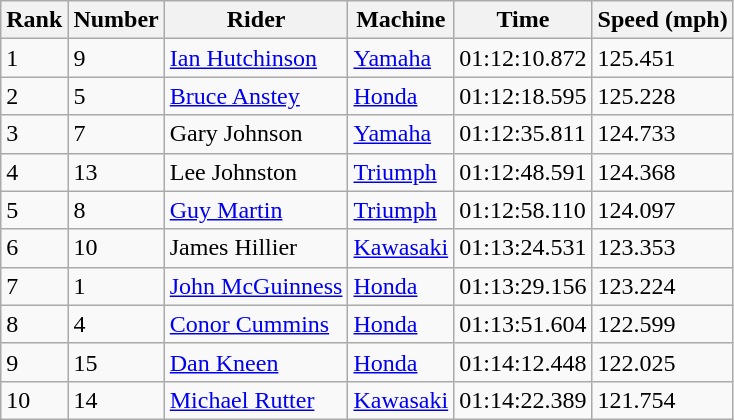<table class="wikitable">
<tr>
<th>Rank</th>
<th>Number</th>
<th>Rider</th>
<th>Machine</th>
<th>Time</th>
<th>Speed (mph)</th>
</tr>
<tr>
<td>1</td>
<td>9</td>
<td> <a href='#'>Ian Hutchinson</a></td>
<td><a href='#'>Yamaha</a></td>
<td>01:12:10.872</td>
<td>125.451</td>
</tr>
<tr>
<td>2</td>
<td>5</td>
<td> <a href='#'>Bruce Anstey</a></td>
<td><a href='#'>Honda</a></td>
<td>01:12:18.595</td>
<td>125.228</td>
</tr>
<tr>
<td>3</td>
<td>7</td>
<td> Gary Johnson</td>
<td><a href='#'>Yamaha</a></td>
<td>01:12:35.811</td>
<td>124.733</td>
</tr>
<tr>
<td>4</td>
<td>13</td>
<td> Lee Johnston</td>
<td><a href='#'>Triumph</a></td>
<td>01:12:48.591</td>
<td>124.368</td>
</tr>
<tr>
<td>5</td>
<td>8</td>
<td> <a href='#'>Guy Martin</a></td>
<td><a href='#'>Triumph</a></td>
<td>01:12:58.110</td>
<td>124.097</td>
</tr>
<tr>
<td>6</td>
<td>10</td>
<td> James Hillier</td>
<td><a href='#'>Kawasaki</a></td>
<td>01:13:24.531</td>
<td>123.353</td>
</tr>
<tr>
<td>7</td>
<td>1</td>
<td> <a href='#'>John McGuinness</a></td>
<td><a href='#'>Honda</a></td>
<td>01:13:29.156</td>
<td>123.224</td>
</tr>
<tr>
<td>8</td>
<td>4</td>
<td> <a href='#'>Conor Cummins</a></td>
<td><a href='#'>Honda</a></td>
<td>01:13:51.604</td>
<td>122.599</td>
</tr>
<tr>
<td>9</td>
<td>15</td>
<td> <a href='#'>Dan Kneen</a></td>
<td><a href='#'>Honda</a></td>
<td>01:14:12.448</td>
<td>122.025</td>
</tr>
<tr>
<td>10</td>
<td>14</td>
<td> <a href='#'>Michael Rutter</a></td>
<td><a href='#'>Kawasaki</a></td>
<td>01:14:22.389</td>
<td>121.754</td>
</tr>
</table>
